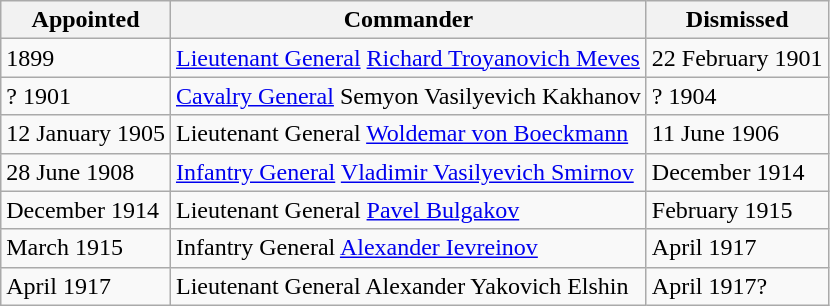<table class="wikitable">
<tr>
<th>Appointed</th>
<th>Commander</th>
<th>Dismissed</th>
</tr>
<tr>
<td>1899</td>
<td><a href='#'>Lieutenant General</a> <a href='#'>Richard Troyanovich Meves</a></td>
<td>22 February 1901</td>
</tr>
<tr>
<td>? 1901</td>
<td><a href='#'>Cavalry General</a> Semyon Vasilyevich Kakhanov</td>
<td>? 1904</td>
</tr>
<tr>
<td>12 January 1905</td>
<td>Lieutenant General <a href='#'>Woldemar von Boeckmann</a></td>
<td>11 June 1906</td>
</tr>
<tr>
<td>28 June 1908</td>
<td><a href='#'>Infantry General</a> <a href='#'>Vladimir Vasilyevich Smirnov</a></td>
<td>December 1914</td>
</tr>
<tr>
<td>December 1914</td>
<td>Lieutenant General <a href='#'>Pavel Bulgakov</a></td>
<td>February 1915</td>
</tr>
<tr>
<td>March 1915</td>
<td>Infantry General <a href='#'>Alexander Ievreinov</a></td>
<td>April 1917</td>
</tr>
<tr>
<td>April 1917</td>
<td>Lieutenant General Alexander Yakovich Elshin</td>
<td>April 1917?</td>
</tr>
</table>
